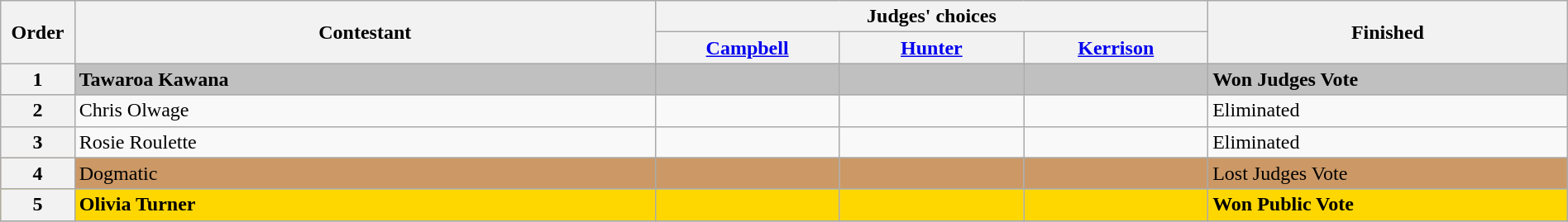<table class="wikitable" width="100%">
<tr>
<th rowspan=2 width="1%">Order</th>
<th rowspan=2 width="21%">Contestant</th>
<th colspan=3 width="20%">Judges' choices</th>
<th rowspan=2 width="13%">Finished</th>
</tr>
<tr>
<th width="70"><a href='#'>Campbell</a></th>
<th width="70"><a href='#'>Hunter</a></th>
<th width="70"><a href='#'>Kerrison</a></th>
</tr>
<tr style="background:silver;">
<th>1</th>
<td><strong>Tawaroa Kawana</strong></td>
<td style="text-align: center;"></td>
<td></td>
<td></td>
<td><strong>Won Judges Vote</strong></td>
</tr>
<tr>
<th>2</th>
<td>Chris Olwage</td>
<td></td>
<td></td>
<td></td>
<td>Eliminated</td>
</tr>
<tr>
<th>3</th>
<td>Rosie Roulette</td>
<td></td>
<td></td>
<td></td>
<td>Eliminated</td>
</tr>
<tr style="background:#c96;">
<th>4</th>
<td>Dogmatic</td>
<td></td>
<td style="text-align: center;"></td>
<td></td>
<td>Lost Judges Vote</td>
</tr>
<tr style="background:gold;">
<th>5</th>
<td><strong>Olivia Turner</strong></td>
<td></td>
<td></td>
<td></td>
<td><strong>Won Public Vote</strong></td>
</tr>
<tr>
</tr>
</table>
